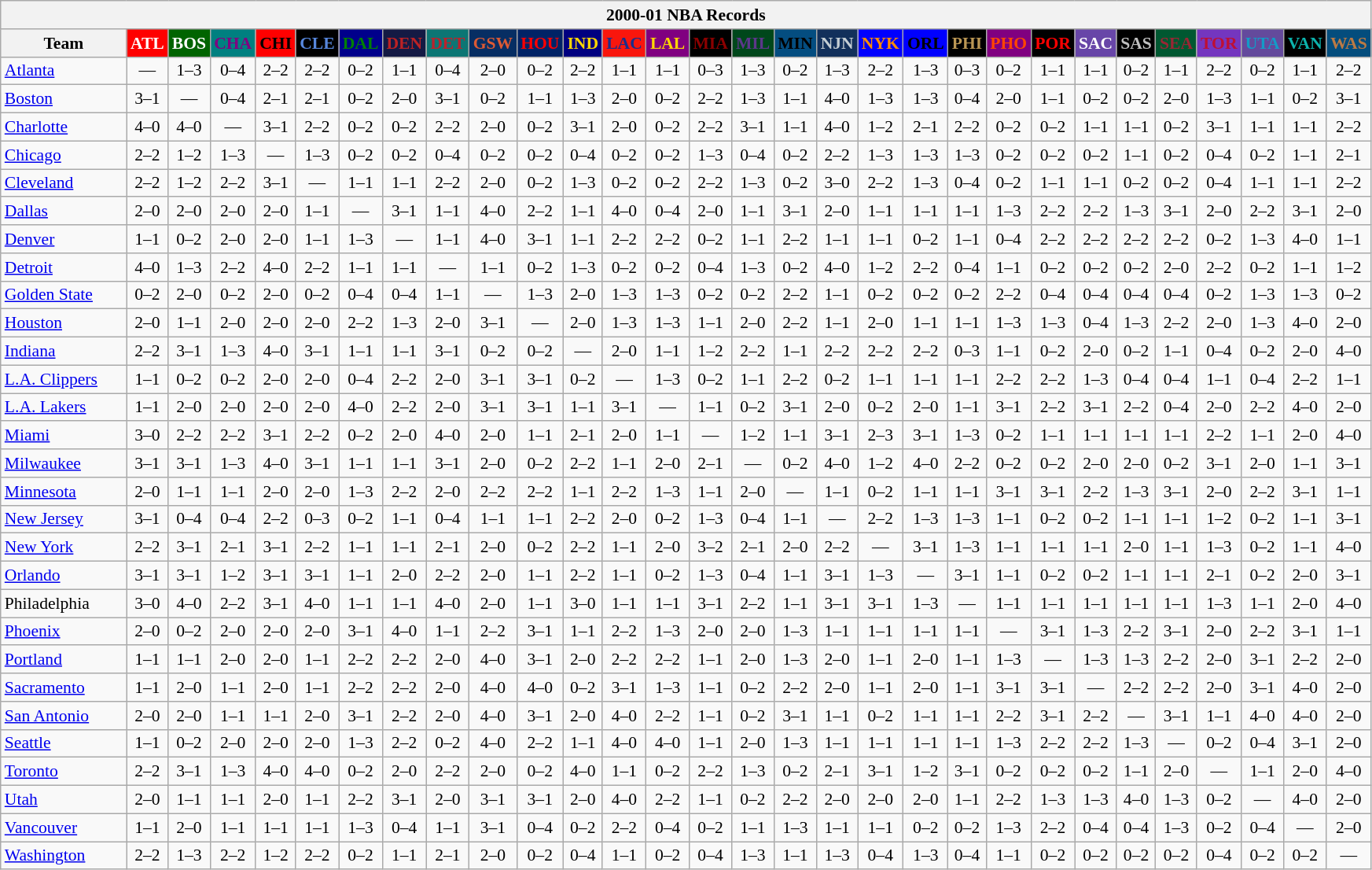<table class="wikitable" style="font-size:90%; text-align:center;">
<tr>
<th colspan=30>2000-01 NBA Records</th>
</tr>
<tr>
<th width=100>Team</th>
<th style="background:#FF0000;color:#FFFFFF;width=35">ATL</th>
<th style="background:#006400;color:#FFFFFF;width=35">BOS</th>
<th style="background:#008080;color:#800080;width=35">CHA</th>
<th style="background:#FF0000;color:#000000;width=35">CHI</th>
<th style="background:#000000;color:#5787DC;width=35">CLE</th>
<th style="background:#00008B;color:#008000;width=35">DAL</th>
<th style="background:#141A44;color:#BC2224;width=35">DEN</th>
<th style="background:#0C7674;color:#BB222C;width=35">DET</th>
<th style="background:#072E63;color:#DC5A34;width=35">GSW</th>
<th style="background:#002366;color:#FF0000;width=35">HOU</th>
<th style="background:#000080;color:#FFD700;width=35">IND</th>
<th style="background:#F9160D;color:#1A2E8B;width=35">LAC</th>
<th style="background:#800080;color:#FFD700;width=35">LAL</th>
<th style="background:#000000;color:#8B0000;width=35">MIA</th>
<th style="background:#00471B;color:#5C378A;width=35">MIL</th>
<th style="background:#044D80;color:#000000;width=35">MIN</th>
<th style="background:#12305B;color:#C4CED4;width=35">NJN</th>
<th style="background:#0000FF;color:#FF8C00;width=35">NYK</th>
<th style="background:#0000FF;color:#000000;width=35">ORL</th>
<th style="background:#000000;color:#BB9754;width=35">PHI</th>
<th style="background:#800080;color:#FF4500;width=35">PHO</th>
<th style="background:#000000;color:#FF0000;width=35">POR</th>
<th style="background:#6846A8;color:#FFFFFF;width=35">SAC</th>
<th style="background:#000000;color:#C0C0C0;width=35">SAS</th>
<th style="background:#005831;color:#992634;width=35">SEA</th>
<th style="background:#7436BF;color:#BE0F34;width=35">TOR</th>
<th style="background:#644A9C;color:#149BC7;width=35">UTA</th>
<th style="background:#000000;color:#0CB2AC;width=35">VAN</th>
<th style="background:#044D7D;color:#BC7A44;width=35">WAS</th>
</tr>
<tr>
<td style="text-align:left;"><a href='#'>Atlanta</a></td>
<td>—</td>
<td>1–3</td>
<td>0–4</td>
<td>2–2</td>
<td>2–2</td>
<td>0–2</td>
<td>1–1</td>
<td>0–4</td>
<td>2–0</td>
<td>0–2</td>
<td>2–2</td>
<td>1–1</td>
<td>1–1</td>
<td>0–3</td>
<td>1–3</td>
<td>0–2</td>
<td>1–3</td>
<td>2–2</td>
<td>1–3</td>
<td>0–3</td>
<td>0–2</td>
<td>1–1</td>
<td>1–1</td>
<td>0–2</td>
<td>1–1</td>
<td>2–2</td>
<td>0–2</td>
<td>1–1</td>
<td>2–2</td>
</tr>
<tr>
<td style="text-align:left;"><a href='#'>Boston</a></td>
<td>3–1</td>
<td>—</td>
<td>0–4</td>
<td>2–1</td>
<td>2–1</td>
<td>0–2</td>
<td>2–0</td>
<td>3–1</td>
<td>0–2</td>
<td>1–1</td>
<td>1–3</td>
<td>2–0</td>
<td>0–2</td>
<td>2–2</td>
<td>1–3</td>
<td>1–1</td>
<td>4–0</td>
<td>1–3</td>
<td>1–3</td>
<td>0–4</td>
<td>2–0</td>
<td>1–1</td>
<td>0–2</td>
<td>0–2</td>
<td>2–0</td>
<td>1–3</td>
<td>1–1</td>
<td>0–2</td>
<td>3–1</td>
</tr>
<tr>
<td style="text-align:left;"><a href='#'>Charlotte</a></td>
<td>4–0</td>
<td>4–0</td>
<td>—</td>
<td>3–1</td>
<td>2–2</td>
<td>0–2</td>
<td>0–2</td>
<td>2–2</td>
<td>2–0</td>
<td>0–2</td>
<td>3–1</td>
<td>2–0</td>
<td>0–2</td>
<td>2–2</td>
<td>3–1</td>
<td>1–1</td>
<td>4–0</td>
<td>1–2</td>
<td>2–1</td>
<td>2–2</td>
<td>0–2</td>
<td>0–2</td>
<td>1–1</td>
<td>1–1</td>
<td>0–2</td>
<td>3–1</td>
<td>1–1</td>
<td>1–1</td>
<td>2–2</td>
</tr>
<tr>
<td style="text-align:left;"><a href='#'>Chicago</a></td>
<td>2–2</td>
<td>1–2</td>
<td>1–3</td>
<td>—</td>
<td>1–3</td>
<td>0–2</td>
<td>0–2</td>
<td>0–4</td>
<td>0–2</td>
<td>0–2</td>
<td>0–4</td>
<td>0–2</td>
<td>0–2</td>
<td>1–3</td>
<td>0–4</td>
<td>0–2</td>
<td>2–2</td>
<td>1–3</td>
<td>1–3</td>
<td>1–3</td>
<td>0–2</td>
<td>0–2</td>
<td>0–2</td>
<td>1–1</td>
<td>0–2</td>
<td>0–4</td>
<td>0–2</td>
<td>1–1</td>
<td>2–1</td>
</tr>
<tr>
<td style="text-align:left;"><a href='#'>Cleveland</a></td>
<td>2–2</td>
<td>1–2</td>
<td>2–2</td>
<td>3–1</td>
<td>—</td>
<td>1–1</td>
<td>1–1</td>
<td>2–2</td>
<td>2–0</td>
<td>0–2</td>
<td>1–3</td>
<td>0–2</td>
<td>0–2</td>
<td>2–2</td>
<td>1–3</td>
<td>0–2</td>
<td>3–0</td>
<td>2–2</td>
<td>1–3</td>
<td>0–4</td>
<td>0–2</td>
<td>1–1</td>
<td>1–1</td>
<td>0–2</td>
<td>0–2</td>
<td>0–4</td>
<td>1–1</td>
<td>1–1</td>
<td>2–2</td>
</tr>
<tr>
<td style="text-align:left;"><a href='#'>Dallas</a></td>
<td>2–0</td>
<td>2–0</td>
<td>2–0</td>
<td>2–0</td>
<td>1–1</td>
<td>—</td>
<td>3–1</td>
<td>1–1</td>
<td>4–0</td>
<td>2–2</td>
<td>1–1</td>
<td>4–0</td>
<td>0–4</td>
<td>2–0</td>
<td>1–1</td>
<td>3–1</td>
<td>2–0</td>
<td>1–1</td>
<td>1–1</td>
<td>1–1</td>
<td>1–3</td>
<td>2–2</td>
<td>2–2</td>
<td>1–3</td>
<td>3–1</td>
<td>2–0</td>
<td>2–2</td>
<td>3–1</td>
<td>2–0</td>
</tr>
<tr>
<td style="text-align:left;"><a href='#'>Denver</a></td>
<td>1–1</td>
<td>0–2</td>
<td>2–0</td>
<td>2–0</td>
<td>1–1</td>
<td>1–3</td>
<td>—</td>
<td>1–1</td>
<td>4–0</td>
<td>3–1</td>
<td>1–1</td>
<td>2–2</td>
<td>2–2</td>
<td>0–2</td>
<td>1–1</td>
<td>2–2</td>
<td>1–1</td>
<td>1–1</td>
<td>0–2</td>
<td>1–1</td>
<td>0–4</td>
<td>2–2</td>
<td>2–2</td>
<td>2–2</td>
<td>2–2</td>
<td>0–2</td>
<td>1–3</td>
<td>4–0</td>
<td>1–1</td>
</tr>
<tr>
<td style="text-align:left;"><a href='#'>Detroit</a></td>
<td>4–0</td>
<td>1–3</td>
<td>2–2</td>
<td>4–0</td>
<td>2–2</td>
<td>1–1</td>
<td>1–1</td>
<td>—</td>
<td>1–1</td>
<td>0–2</td>
<td>1–3</td>
<td>0–2</td>
<td>0–2</td>
<td>0–4</td>
<td>1–3</td>
<td>0–2</td>
<td>4–0</td>
<td>1–2</td>
<td>2–2</td>
<td>0–4</td>
<td>1–1</td>
<td>0–2</td>
<td>0–2</td>
<td>0–2</td>
<td>2–0</td>
<td>2–2</td>
<td>0–2</td>
<td>1–1</td>
<td>1–2</td>
</tr>
<tr>
<td style="text-align:left;"><a href='#'>Golden State</a></td>
<td>0–2</td>
<td>2–0</td>
<td>0–2</td>
<td>2–0</td>
<td>0–2</td>
<td>0–4</td>
<td>0–4</td>
<td>1–1</td>
<td>—</td>
<td>1–3</td>
<td>2–0</td>
<td>1–3</td>
<td>1–3</td>
<td>0–2</td>
<td>0–2</td>
<td>2–2</td>
<td>1–1</td>
<td>0–2</td>
<td>0–2</td>
<td>0–2</td>
<td>2–2</td>
<td>0–4</td>
<td>0–4</td>
<td>0–4</td>
<td>0–4</td>
<td>0–2</td>
<td>1–3</td>
<td>1–3</td>
<td>0–2</td>
</tr>
<tr>
<td style="text-align:left;"><a href='#'>Houston</a></td>
<td>2–0</td>
<td>1–1</td>
<td>2–0</td>
<td>2–0</td>
<td>2–0</td>
<td>2–2</td>
<td>1–3</td>
<td>2–0</td>
<td>3–1</td>
<td>—</td>
<td>2–0</td>
<td>1–3</td>
<td>1–3</td>
<td>1–1</td>
<td>2–0</td>
<td>2–2</td>
<td>1–1</td>
<td>2–0</td>
<td>1–1</td>
<td>1–1</td>
<td>1–3</td>
<td>1–3</td>
<td>0–4</td>
<td>1–3</td>
<td>2–2</td>
<td>2–0</td>
<td>1–3</td>
<td>4–0</td>
<td>2–0</td>
</tr>
<tr>
<td style="text-align:left;"><a href='#'>Indiana</a></td>
<td>2–2</td>
<td>3–1</td>
<td>1–3</td>
<td>4–0</td>
<td>3–1</td>
<td>1–1</td>
<td>1–1</td>
<td>3–1</td>
<td>0–2</td>
<td>0–2</td>
<td>—</td>
<td>2–0</td>
<td>1–1</td>
<td>1–2</td>
<td>2–2</td>
<td>1–1</td>
<td>2–2</td>
<td>2–2</td>
<td>2–2</td>
<td>0–3</td>
<td>1–1</td>
<td>0–2</td>
<td>2–0</td>
<td>0–2</td>
<td>1–1</td>
<td>0–4</td>
<td>0–2</td>
<td>2–0</td>
<td>4–0</td>
</tr>
<tr>
<td style="text-align:left;"><a href='#'>L.A. Clippers</a></td>
<td>1–1</td>
<td>0–2</td>
<td>0–2</td>
<td>2–0</td>
<td>2–0</td>
<td>0–4</td>
<td>2–2</td>
<td>2–0</td>
<td>3–1</td>
<td>3–1</td>
<td>0–2</td>
<td>—</td>
<td>1–3</td>
<td>0–2</td>
<td>1–1</td>
<td>2–2</td>
<td>0–2</td>
<td>1–1</td>
<td>1–1</td>
<td>1–1</td>
<td>2–2</td>
<td>2–2</td>
<td>1–3</td>
<td>0–4</td>
<td>0–4</td>
<td>1–1</td>
<td>0–4</td>
<td>2–2</td>
<td>1–1</td>
</tr>
<tr>
<td style="text-align:left;"><a href='#'>L.A. Lakers</a></td>
<td>1–1</td>
<td>2–0</td>
<td>2–0</td>
<td>2–0</td>
<td>2–0</td>
<td>4–0</td>
<td>2–2</td>
<td>2–0</td>
<td>3–1</td>
<td>3–1</td>
<td>1–1</td>
<td>3–1</td>
<td>—</td>
<td>1–1</td>
<td>0–2</td>
<td>3–1</td>
<td>2–0</td>
<td>0–2</td>
<td>2–0</td>
<td>1–1</td>
<td>3–1</td>
<td>2–2</td>
<td>3–1</td>
<td>2–2</td>
<td>0–4</td>
<td>2–0</td>
<td>2–2</td>
<td>4–0</td>
<td>2–0</td>
</tr>
<tr>
<td style="text-align:left;"><a href='#'>Miami</a></td>
<td>3–0</td>
<td>2–2</td>
<td>2–2</td>
<td>3–1</td>
<td>2–2</td>
<td>0–2</td>
<td>2–0</td>
<td>4–0</td>
<td>2–0</td>
<td>1–1</td>
<td>2–1</td>
<td>2–0</td>
<td>1–1</td>
<td>—</td>
<td>1–2</td>
<td>1–1</td>
<td>3–1</td>
<td>2–3</td>
<td>3–1</td>
<td>1–3</td>
<td>0–2</td>
<td>1–1</td>
<td>1–1</td>
<td>1–1</td>
<td>1–1</td>
<td>2–2</td>
<td>1–1</td>
<td>2–0</td>
<td>4–0</td>
</tr>
<tr>
<td style="text-align:left;"><a href='#'>Milwaukee</a></td>
<td>3–1</td>
<td>3–1</td>
<td>1–3</td>
<td>4–0</td>
<td>3–1</td>
<td>1–1</td>
<td>1–1</td>
<td>3–1</td>
<td>2–0</td>
<td>0–2</td>
<td>2–2</td>
<td>1–1</td>
<td>2–0</td>
<td>2–1</td>
<td>—</td>
<td>0–2</td>
<td>4–0</td>
<td>1–2</td>
<td>4–0</td>
<td>2–2</td>
<td>0–2</td>
<td>0–2</td>
<td>2–0</td>
<td>2–0</td>
<td>0–2</td>
<td>3–1</td>
<td>2–0</td>
<td>1–1</td>
<td>3–1</td>
</tr>
<tr>
<td style="text-align:left;"><a href='#'>Minnesota</a></td>
<td>2–0</td>
<td>1–1</td>
<td>1–1</td>
<td>2–0</td>
<td>2–0</td>
<td>1–3</td>
<td>2–2</td>
<td>2–0</td>
<td>2–2</td>
<td>2–2</td>
<td>1–1</td>
<td>2–2</td>
<td>1–3</td>
<td>1–1</td>
<td>2–0</td>
<td>—</td>
<td>1–1</td>
<td>0–2</td>
<td>1–1</td>
<td>1–1</td>
<td>3–1</td>
<td>3–1</td>
<td>2–2</td>
<td>1–3</td>
<td>3–1</td>
<td>2–0</td>
<td>2–2</td>
<td>3–1</td>
<td>1–1</td>
</tr>
<tr>
<td style="text-align:left;"><a href='#'>New Jersey</a></td>
<td>3–1</td>
<td>0–4</td>
<td>0–4</td>
<td>2–2</td>
<td>0–3</td>
<td>0–2</td>
<td>1–1</td>
<td>0–4</td>
<td>1–1</td>
<td>1–1</td>
<td>2–2</td>
<td>2–0</td>
<td>0–2</td>
<td>1–3</td>
<td>0–4</td>
<td>1–1</td>
<td>—</td>
<td>2–2</td>
<td>1–3</td>
<td>1–3</td>
<td>1–1</td>
<td>0–2</td>
<td>0–2</td>
<td>1–1</td>
<td>1–1</td>
<td>1–2</td>
<td>0–2</td>
<td>1–1</td>
<td>3–1</td>
</tr>
<tr>
<td style="text-align:left;"><a href='#'>New York</a></td>
<td>2–2</td>
<td>3–1</td>
<td>2–1</td>
<td>3–1</td>
<td>2–2</td>
<td>1–1</td>
<td>1–1</td>
<td>2–1</td>
<td>2–0</td>
<td>0–2</td>
<td>2–2</td>
<td>1–1</td>
<td>2–0</td>
<td>3–2</td>
<td>2–1</td>
<td>2–0</td>
<td>2–2</td>
<td>—</td>
<td>3–1</td>
<td>1–3</td>
<td>1–1</td>
<td>1–1</td>
<td>1–1</td>
<td>2–0</td>
<td>1–1</td>
<td>1–3</td>
<td>0–2</td>
<td>1–1</td>
<td>4–0</td>
</tr>
<tr>
<td style="text-align:left;"><a href='#'>Orlando</a></td>
<td>3–1</td>
<td>3–1</td>
<td>1–2</td>
<td>3–1</td>
<td>3–1</td>
<td>1–1</td>
<td>2–0</td>
<td>2–2</td>
<td>2–0</td>
<td>1–1</td>
<td>2–2</td>
<td>1–1</td>
<td>0–2</td>
<td>1–3</td>
<td>0–4</td>
<td>1–1</td>
<td>3–1</td>
<td>1–3</td>
<td>—</td>
<td>3–1</td>
<td>1–1</td>
<td>0–2</td>
<td>0–2</td>
<td>1–1</td>
<td>1–1</td>
<td>2–1</td>
<td>0–2</td>
<td>2–0</td>
<td>3–1</td>
</tr>
<tr>
<td style="text-align:left;">Philadelphia</td>
<td>3–0</td>
<td>4–0</td>
<td>2–2</td>
<td>3–1</td>
<td>4–0</td>
<td>1–1</td>
<td>1–1</td>
<td>4–0</td>
<td>2–0</td>
<td>1–1</td>
<td>3–0</td>
<td>1–1</td>
<td>1–1</td>
<td>3–1</td>
<td>2–2</td>
<td>1–1</td>
<td>3–1</td>
<td>3–1</td>
<td>1–3</td>
<td>—</td>
<td>1–1</td>
<td>1–1</td>
<td>1–1</td>
<td>1–1</td>
<td>1–1</td>
<td>1–3</td>
<td>1–1</td>
<td>2–0</td>
<td>4–0</td>
</tr>
<tr>
<td style="text-align:left;"><a href='#'>Phoenix</a></td>
<td>2–0</td>
<td>0–2</td>
<td>2–0</td>
<td>2–0</td>
<td>2–0</td>
<td>3–1</td>
<td>4–0</td>
<td>1–1</td>
<td>2–2</td>
<td>3–1</td>
<td>1–1</td>
<td>2–2</td>
<td>1–3</td>
<td>2–0</td>
<td>2–0</td>
<td>1–3</td>
<td>1–1</td>
<td>1–1</td>
<td>1–1</td>
<td>1–1</td>
<td>—</td>
<td>3–1</td>
<td>1–3</td>
<td>2–2</td>
<td>3–1</td>
<td>2–0</td>
<td>2–2</td>
<td>3–1</td>
<td>1–1</td>
</tr>
<tr>
<td style="text-align:left;"><a href='#'>Portland</a></td>
<td>1–1</td>
<td>1–1</td>
<td>2–0</td>
<td>2–0</td>
<td>1–1</td>
<td>2–2</td>
<td>2–2</td>
<td>2–0</td>
<td>4–0</td>
<td>3–1</td>
<td>2–0</td>
<td>2–2</td>
<td>2–2</td>
<td>1–1</td>
<td>2–0</td>
<td>1–3</td>
<td>2–0</td>
<td>1–1</td>
<td>2–0</td>
<td>1–1</td>
<td>1–3</td>
<td>—</td>
<td>1–3</td>
<td>1–3</td>
<td>2–2</td>
<td>2–0</td>
<td>3–1</td>
<td>2–2</td>
<td>2–0</td>
</tr>
<tr>
<td style="text-align:left;"><a href='#'>Sacramento</a></td>
<td>1–1</td>
<td>2–0</td>
<td>1–1</td>
<td>2–0</td>
<td>1–1</td>
<td>2–2</td>
<td>2–2</td>
<td>2–0</td>
<td>4–0</td>
<td>4–0</td>
<td>0–2</td>
<td>3–1</td>
<td>1–3</td>
<td>1–1</td>
<td>0–2</td>
<td>2–2</td>
<td>2–0</td>
<td>1–1</td>
<td>2–0</td>
<td>1–1</td>
<td>3–1</td>
<td>3–1</td>
<td>—</td>
<td>2–2</td>
<td>2–2</td>
<td>2–0</td>
<td>3–1</td>
<td>4–0</td>
<td>2–0</td>
</tr>
<tr>
<td style="text-align:left;"><a href='#'>San Antonio</a></td>
<td>2–0</td>
<td>2–0</td>
<td>1–1</td>
<td>1–1</td>
<td>2–0</td>
<td>3–1</td>
<td>2–2</td>
<td>2–0</td>
<td>4–0</td>
<td>3–1</td>
<td>2–0</td>
<td>4–0</td>
<td>2–2</td>
<td>1–1</td>
<td>0–2</td>
<td>3–1</td>
<td>1–1</td>
<td>0–2</td>
<td>1–1</td>
<td>1–1</td>
<td>2–2</td>
<td>3–1</td>
<td>2–2</td>
<td>—</td>
<td>3–1</td>
<td>1–1</td>
<td>4–0</td>
<td>4–0</td>
<td>2–0</td>
</tr>
<tr>
<td style="text-align:left;"><a href='#'>Seattle</a></td>
<td>1–1</td>
<td>0–2</td>
<td>2–0</td>
<td>2–0</td>
<td>2–0</td>
<td>1–3</td>
<td>2–2</td>
<td>0–2</td>
<td>4–0</td>
<td>2–2</td>
<td>1–1</td>
<td>4–0</td>
<td>4–0</td>
<td>1–1</td>
<td>2–0</td>
<td>1–3</td>
<td>1–1</td>
<td>1–1</td>
<td>1–1</td>
<td>1–1</td>
<td>1–3</td>
<td>2–2</td>
<td>2–2</td>
<td>1–3</td>
<td>—</td>
<td>0–2</td>
<td>0–4</td>
<td>3–1</td>
<td>2–0</td>
</tr>
<tr>
<td style="text-align:left;"><a href='#'>Toronto</a></td>
<td>2–2</td>
<td>3–1</td>
<td>1–3</td>
<td>4–0</td>
<td>4–0</td>
<td>0–2</td>
<td>2–0</td>
<td>2–2</td>
<td>2–0</td>
<td>0–2</td>
<td>4–0</td>
<td>1–1</td>
<td>0–2</td>
<td>2–2</td>
<td>1–3</td>
<td>0–2</td>
<td>2–1</td>
<td>3–1</td>
<td>1–2</td>
<td>3–1</td>
<td>0–2</td>
<td>0–2</td>
<td>0–2</td>
<td>1–1</td>
<td>2–0</td>
<td>—</td>
<td>1–1</td>
<td>2–0</td>
<td>4–0</td>
</tr>
<tr>
<td style="text-align:left;"><a href='#'>Utah</a></td>
<td>2–0</td>
<td>1–1</td>
<td>1–1</td>
<td>2–0</td>
<td>1–1</td>
<td>2–2</td>
<td>3–1</td>
<td>2–0</td>
<td>3–1</td>
<td>3–1</td>
<td>2–0</td>
<td>4–0</td>
<td>2–2</td>
<td>1–1</td>
<td>0–2</td>
<td>2–2</td>
<td>2–0</td>
<td>2–0</td>
<td>2–0</td>
<td>1–1</td>
<td>2–2</td>
<td>1–3</td>
<td>1–3</td>
<td>4–0</td>
<td>1–3</td>
<td>0–2</td>
<td>—</td>
<td>4–0</td>
<td>2–0</td>
</tr>
<tr>
<td style="text-align:left;"><a href='#'>Vancouver</a></td>
<td>1–1</td>
<td>2–0</td>
<td>1–1</td>
<td>1–1</td>
<td>1–1</td>
<td>1–3</td>
<td>0–4</td>
<td>1–1</td>
<td>3–1</td>
<td>0–4</td>
<td>0–2</td>
<td>2–2</td>
<td>0–4</td>
<td>0–2</td>
<td>1–1</td>
<td>1–3</td>
<td>1–1</td>
<td>1–1</td>
<td>0–2</td>
<td>0–2</td>
<td>1–3</td>
<td>2–2</td>
<td>0–4</td>
<td>0–4</td>
<td>1–3</td>
<td>0–2</td>
<td>0–4</td>
<td>—</td>
<td>2–0</td>
</tr>
<tr>
<td style="text-align:left;"><a href='#'>Washington</a></td>
<td>2–2</td>
<td>1–3</td>
<td>2–2</td>
<td>1–2</td>
<td>2–2</td>
<td>0–2</td>
<td>1–1</td>
<td>2–1</td>
<td>2–0</td>
<td>0–2</td>
<td>0–4</td>
<td>1–1</td>
<td>0–2</td>
<td>0–4</td>
<td>1–3</td>
<td>1–1</td>
<td>1–3</td>
<td>0–4</td>
<td>1–3</td>
<td>0–4</td>
<td>1–1</td>
<td>0–2</td>
<td>0–2</td>
<td>0–2</td>
<td>0–2</td>
<td>0–4</td>
<td>0–2</td>
<td>0–2</td>
<td>—</td>
</tr>
</table>
